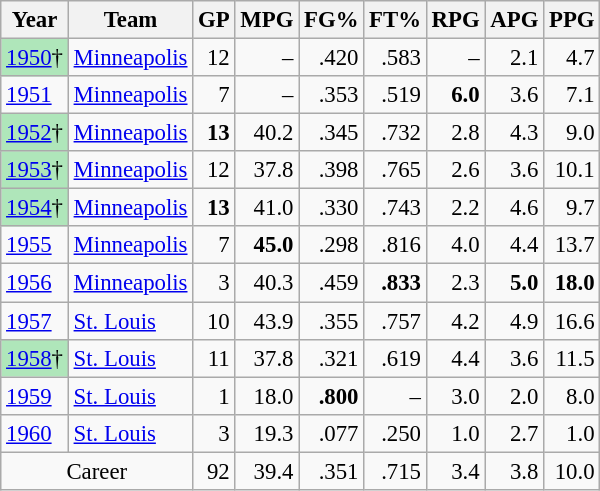<table class="wikitable sortable" style="font-size:95%; text-align:right;">
<tr>
<th>Year</th>
<th>Team</th>
<th>GP</th>
<th>MPG</th>
<th>FG%</th>
<th>FT%</th>
<th>RPG</th>
<th>APG</th>
<th>PPG</th>
</tr>
<tr>
<td style="text-align:left;background:#afe6ba;"><a href='#'>1950</a>†</td>
<td style="text-align:left;"><a href='#'>Minneapolis</a></td>
<td>12</td>
<td>–</td>
<td>.420</td>
<td>.583</td>
<td>–</td>
<td>2.1</td>
<td>4.7</td>
</tr>
<tr>
<td style="text-align:left;"><a href='#'>1951</a></td>
<td style="text-align:left;"><a href='#'>Minneapolis</a></td>
<td>7</td>
<td>–</td>
<td>.353</td>
<td>.519</td>
<td><strong>6.0</strong></td>
<td>3.6</td>
<td>7.1</td>
</tr>
<tr>
<td style="text-align:left;background:#afe6ba;"><a href='#'>1952</a>†</td>
<td style="text-align:left;"><a href='#'>Minneapolis</a></td>
<td><strong>13</strong></td>
<td>40.2</td>
<td>.345</td>
<td>.732</td>
<td>2.8</td>
<td>4.3</td>
<td>9.0</td>
</tr>
<tr>
<td style="text-align:left;background:#afe6ba;"><a href='#'>1953</a>†</td>
<td style="text-align:left;"><a href='#'>Minneapolis</a></td>
<td>12</td>
<td>37.8</td>
<td>.398</td>
<td>.765</td>
<td>2.6</td>
<td>3.6</td>
<td>10.1</td>
</tr>
<tr>
<td style="text-align:left;background:#afe6ba;"><a href='#'>1954</a>†</td>
<td style="text-align:left;"><a href='#'>Minneapolis</a></td>
<td><strong>13</strong></td>
<td>41.0</td>
<td>.330</td>
<td>.743</td>
<td>2.2</td>
<td>4.6</td>
<td>9.7</td>
</tr>
<tr>
<td style="text-align:left;"><a href='#'>1955</a></td>
<td style="text-align:left;"><a href='#'>Minneapolis</a></td>
<td>7</td>
<td><strong>45.0</strong></td>
<td>.298</td>
<td>.816</td>
<td>4.0</td>
<td>4.4</td>
<td>13.7</td>
</tr>
<tr>
<td style="text-align:left;"><a href='#'>1956</a></td>
<td style="text-align:left;"><a href='#'>Minneapolis</a></td>
<td>3</td>
<td>40.3</td>
<td>.459</td>
<td><strong>.833</strong></td>
<td>2.3</td>
<td><strong>5.0</strong></td>
<td><strong>18.0</strong></td>
</tr>
<tr>
<td style="text-align:left;"><a href='#'>1957</a></td>
<td style="text-align:left;"><a href='#'>St. Louis</a></td>
<td>10</td>
<td>43.9</td>
<td>.355</td>
<td>.757</td>
<td>4.2</td>
<td>4.9</td>
<td>16.6</td>
</tr>
<tr>
<td style="text-align:left;background:#afe6ba;"><a href='#'>1958</a>†</td>
<td style="text-align:left;"><a href='#'>St. Louis</a></td>
<td>11</td>
<td>37.8</td>
<td>.321</td>
<td>.619</td>
<td>4.4</td>
<td>3.6</td>
<td>11.5</td>
</tr>
<tr>
<td style="text-align:left;"><a href='#'>1959</a></td>
<td style="text-align:left;"><a href='#'>St. Louis</a></td>
<td>1</td>
<td>18.0</td>
<td><strong>.800</strong></td>
<td>–</td>
<td>3.0</td>
<td>2.0</td>
<td>8.0</td>
</tr>
<tr>
<td style="text-align:left;"><a href='#'>1960</a></td>
<td style="text-align:left;"><a href='#'>St. Louis</a></td>
<td>3</td>
<td>19.3</td>
<td>.077</td>
<td>.250</td>
<td>1.0</td>
<td>2.7</td>
<td>1.0</td>
</tr>
<tr class="sortbottom">
<td colspan="2" style="text-align:center;">Career</td>
<td>92</td>
<td>39.4</td>
<td>.351</td>
<td>.715</td>
<td>3.4</td>
<td>3.8</td>
<td>10.0</td>
</tr>
</table>
